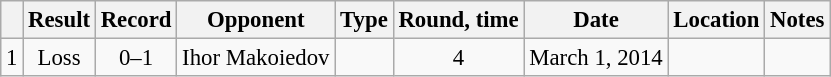<table class="wikitable" style="text-align:center; font-size:95%">
<tr>
<th></th>
<th>Result</th>
<th>Record</th>
<th>Opponent</th>
<th>Type</th>
<th>Round, time</th>
<th>Date</th>
<th>Location</th>
<th>Notes</th>
</tr>
<tr>
<td>1</td>
<td>Loss</td>
<td>0–1</td>
<td style="text-align:left;"> Ihor Makoiedov</td>
<td></td>
<td>4</td>
<td>March 1, 2014</td>
<td style="text-align:left;"> </td>
<td style="text-align:left;"></td>
</tr>
</table>
